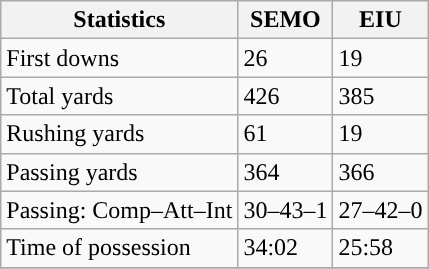<table class="wikitable" style="float: left;">
<tr>
<th>Statistics</th>
<th>SEMO</th>
<th>EIU</th>
</tr>
<tr>
<td>First downs</td>
<td>26</td>
<td>19</td>
</tr>
<tr>
<td>Total yards</td>
<td>426</td>
<td>385</td>
</tr>
<tr>
<td>Rushing yards</td>
<td>61</td>
<td>19</td>
</tr>
<tr>
<td>Passing yards</td>
<td>364</td>
<td>366</td>
</tr>
<tr>
<td>Passing: Comp–Att–Int</td>
<td>30–43–1</td>
<td>27–42–0</td>
</tr>
<tr>
<td>Time of possession</td>
<td>34:02</td>
<td>25:58</td>
</tr>
<tr>
</tr>
</table>
